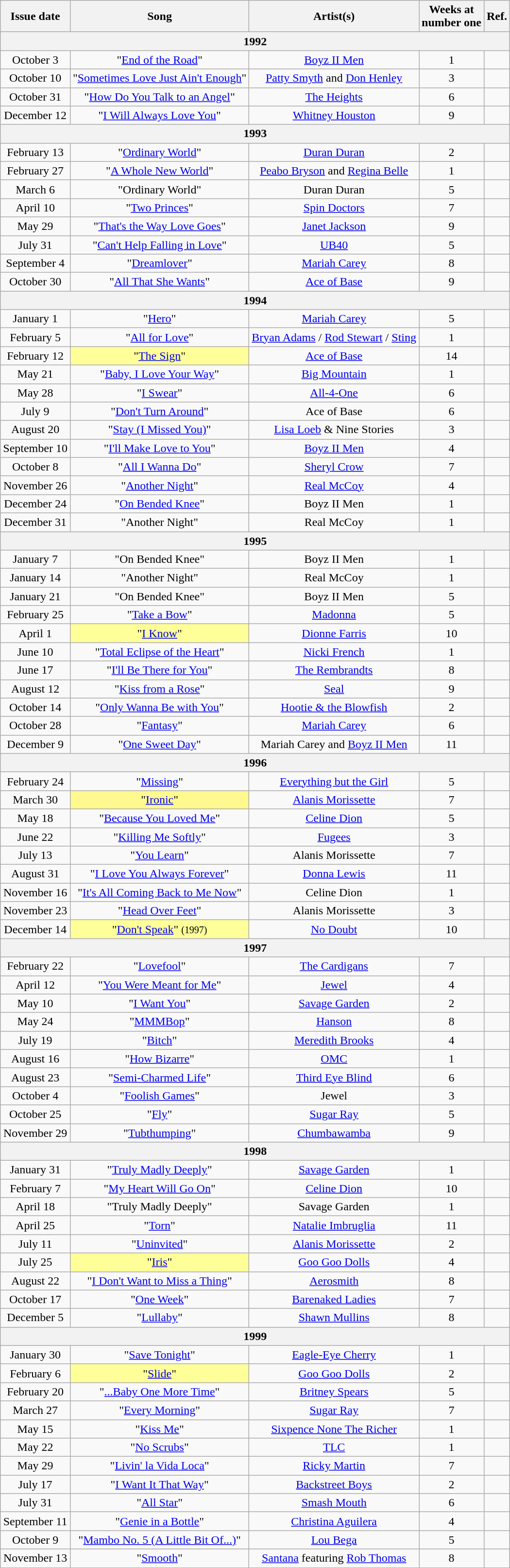<table class="wikitable" style="text-align:center;">
<tr>
<th>Issue date</th>
<th>Song</th>
<th>Artist(s)</th>
<th>Weeks at<br>number one</th>
<th>Ref.</th>
</tr>
<tr>
<th colspan=5>1992</th>
</tr>
<tr>
<td>October 3</td>
<td>"<a href='#'>End of the Road</a>"</td>
<td><a href='#'>Boyz II Men</a></td>
<td>1</td>
<td></td>
</tr>
<tr>
<td>October 10</td>
<td>"<a href='#'>Sometimes Love Just Ain't Enough</a>"</td>
<td><a href='#'>Patty Smyth</a> and <a href='#'>Don Henley</a></td>
<td>3</td>
<td></td>
</tr>
<tr>
<td>October 31</td>
<td>"<a href='#'>How Do You Talk to an Angel</a>"</td>
<td><a href='#'>The Heights</a></td>
<td>6</td>
<td></td>
</tr>
<tr>
<td>December 12</td>
<td>"<a href='#'>I Will Always Love You</a>"</td>
<td><a href='#'>Whitney Houston</a></td>
<td>9</td>
<td></td>
</tr>
<tr>
<th colspan=5>1993</th>
</tr>
<tr>
<td>February 13</td>
<td>"<a href='#'>Ordinary World</a>"</td>
<td><a href='#'>Duran Duran</a></td>
<td>2</td>
<td></td>
</tr>
<tr>
<td>February 27</td>
<td>"<a href='#'>A Whole New World</a>"</td>
<td><a href='#'>Peabo Bryson</a> and <a href='#'>Regina Belle</a></td>
<td>1</td>
<td></td>
</tr>
<tr>
<td>March 6</td>
<td>"Ordinary World"</td>
<td>Duran Duran</td>
<td>5</td>
<td></td>
</tr>
<tr>
<td>April 10</td>
<td>"<a href='#'>Two Princes</a>"</td>
<td><a href='#'>Spin Doctors</a></td>
<td>7</td>
<td></td>
</tr>
<tr>
<td>May 29</td>
<td>"<a href='#'>That's the Way Love Goes</a>"</td>
<td><a href='#'>Janet Jackson</a></td>
<td>9</td>
<td></td>
</tr>
<tr>
<td>July 31</td>
<td>"<a href='#'>Can't Help Falling in Love</a>"</td>
<td><a href='#'>UB40</a></td>
<td>5</td>
<td></td>
</tr>
<tr>
<td>September 4</td>
<td>"<a href='#'>Dreamlover</a>"</td>
<td><a href='#'>Mariah Carey</a></td>
<td>8</td>
<td></td>
</tr>
<tr>
<td>October 30</td>
<td>"<a href='#'>All That She Wants</a>"</td>
<td><a href='#'>Ace of Base</a></td>
<td>9</td>
<td></td>
</tr>
<tr>
<th colspan=5>1994</th>
</tr>
<tr>
<td>January 1</td>
<td>"<a href='#'>Hero</a>"</td>
<td><a href='#'>Mariah Carey</a></td>
<td>5</td>
<td></td>
</tr>
<tr>
<td>February 5</td>
<td>"<a href='#'>All for Love</a>"</td>
<td><a href='#'>Bryan Adams</a> / <a href='#'>Rod Stewart</a> / <a href='#'>Sting</a></td>
<td>1</td>
<td></td>
</tr>
<tr>
<td>February 12</td>
<td bgcolor=#FFFF99>"<a href='#'>The Sign</a>" </td>
<td><a href='#'>Ace of Base</a></td>
<td>14</td>
<td></td>
</tr>
<tr>
<td>May 21</td>
<td>"<a href='#'>Baby, I Love Your Way</a>"</td>
<td><a href='#'>Big Mountain</a></td>
<td>1</td>
<td></td>
</tr>
<tr>
<td>May 28</td>
<td>"<a href='#'>I Swear</a>"</td>
<td><a href='#'>All-4-One</a></td>
<td>6</td>
<td></td>
</tr>
<tr>
<td>July 9</td>
<td>"<a href='#'>Don't Turn Around</a>"</td>
<td>Ace of Base</td>
<td>6</td>
<td></td>
</tr>
<tr>
<td>August 20</td>
<td>"<a href='#'>Stay (I Missed You)</a>"</td>
<td><a href='#'>Lisa Loeb</a> & Nine Stories</td>
<td>3</td>
<td></td>
</tr>
<tr>
<td>September 10</td>
<td>"<a href='#'>I'll Make Love to You</a>"</td>
<td><a href='#'>Boyz II Men</a></td>
<td>4</td>
<td></td>
</tr>
<tr>
<td>October 8</td>
<td>"<a href='#'>All I Wanna Do</a>"</td>
<td><a href='#'>Sheryl Crow</a></td>
<td>7</td>
<td></td>
</tr>
<tr>
<td>November 26</td>
<td>"<a href='#'>Another Night</a>"</td>
<td><a href='#'>Real McCoy</a></td>
<td>4</td>
<td></td>
</tr>
<tr>
<td>December 24</td>
<td>"<a href='#'>On Bended Knee</a>"</td>
<td>Boyz II Men</td>
<td>1</td>
<td></td>
</tr>
<tr>
<td>December 31</td>
<td>"Another Night"</td>
<td>Real McCoy</td>
<td>1</td>
<td></td>
</tr>
<tr>
<th colspan=5>1995</th>
</tr>
<tr>
<td>January 7</td>
<td>"On Bended Knee"</td>
<td>Boyz II Men</td>
<td>1</td>
<td></td>
</tr>
<tr>
<td>January 14</td>
<td>"Another Night"</td>
<td>Real McCoy</td>
<td>1</td>
<td></td>
</tr>
<tr>
<td>January 21</td>
<td>"On Bended Knee"</td>
<td>Boyz II Men</td>
<td>5</td>
<td></td>
</tr>
<tr>
<td>February 25</td>
<td>"<a href='#'>Take a Bow</a>"</td>
<td><a href='#'>Madonna</a></td>
<td>5</td>
<td></td>
</tr>
<tr>
<td>April 1</td>
<td bgcolor=#FFFF99>"<a href='#'>I Know</a>" </td>
<td><a href='#'>Dionne Farris</a></td>
<td>10</td>
<td></td>
</tr>
<tr>
<td>June 10</td>
<td>"<a href='#'>Total Eclipse of the Heart</a>"</td>
<td><a href='#'>Nicki French</a></td>
<td>1</td>
<td></td>
</tr>
<tr>
<td>June 17</td>
<td>"<a href='#'>I'll Be There for You</a>"</td>
<td><a href='#'>The Rembrandts</a></td>
<td>8</td>
<td></td>
</tr>
<tr>
<td>August 12</td>
<td>"<a href='#'>Kiss from a Rose</a>"</td>
<td><a href='#'>Seal</a></td>
<td>9</td>
<td></td>
</tr>
<tr>
<td>October 14</td>
<td>"<a href='#'>Only Wanna Be with You</a>"</td>
<td><a href='#'>Hootie & the Blowfish</a></td>
<td>2</td>
<td></td>
</tr>
<tr>
<td>October 28</td>
<td>"<a href='#'>Fantasy</a>"</td>
<td><a href='#'>Mariah Carey</a></td>
<td>6</td>
<td></td>
</tr>
<tr>
<td>December 9</td>
<td>"<a href='#'>One Sweet Day</a>"</td>
<td>Mariah Carey and <a href='#'>Boyz II Men</a></td>
<td>11</td>
<td></td>
</tr>
<tr>
<th colspan=5>1996</th>
</tr>
<tr>
<td>February 24</td>
<td>"<a href='#'>Missing</a>"</td>
<td><a href='#'>Everything but the Girl</a></td>
<td>5</td>
<td></td>
</tr>
<tr>
<td>March 30</td>
<td bgcolor=#FFF99>"<a href='#'>Ironic</a>" </td>
<td><a href='#'>Alanis Morissette</a></td>
<td>7</td>
<td></td>
</tr>
<tr>
<td>May 18</td>
<td>"<a href='#'>Because You Loved Me</a>"</td>
<td><a href='#'>Celine Dion</a></td>
<td>5</td>
<td></td>
</tr>
<tr>
<td>June 22</td>
<td>"<a href='#'>Killing Me Softly</a>"</td>
<td><a href='#'>Fugees</a></td>
<td>3</td>
<td></td>
</tr>
<tr>
<td>July 13</td>
<td>"<a href='#'>You Learn</a>"</td>
<td>Alanis Morissette</td>
<td>7</td>
<td></td>
</tr>
<tr>
<td>August 31</td>
<td>"<a href='#'>I Love You Always Forever</a>"</td>
<td><a href='#'>Donna Lewis</a></td>
<td>11</td>
<td></td>
</tr>
<tr>
<td>November 16</td>
<td>"<a href='#'>It's All Coming Back to Me Now</a>"</td>
<td>Celine Dion</td>
<td>1</td>
<td></td>
</tr>
<tr>
<td>November 23</td>
<td>"<a href='#'>Head Over Feet</a>"</td>
<td>Alanis Morissette</td>
<td>3</td>
<td></td>
</tr>
<tr>
<td>December 14</td>
<td bgcolor=#FFFF99>"<a href='#'>Don't Speak</a>" <small>(1997)</small></td>
<td><a href='#'>No Doubt</a></td>
<td>10</td>
<td></td>
</tr>
<tr>
<th colspan=5>1997</th>
</tr>
<tr>
<td>February 22</td>
<td>"<a href='#'>Lovefool</a>"</td>
<td><a href='#'>The Cardigans</a></td>
<td>7</td>
<td></td>
</tr>
<tr>
<td>April 12</td>
<td>"<a href='#'>You Were Meant for Me</a>"</td>
<td><a href='#'>Jewel</a></td>
<td>4</td>
<td></td>
</tr>
<tr>
<td>May 10</td>
<td>"<a href='#'>I Want You</a>"</td>
<td><a href='#'>Savage Garden</a></td>
<td>2</td>
<td></td>
</tr>
<tr>
<td>May 24</td>
<td>"<a href='#'>MMMBop</a>"</td>
<td><a href='#'>Hanson</a></td>
<td>8</td>
<td></td>
</tr>
<tr>
<td>July 19</td>
<td>"<a href='#'>Bitch</a>"</td>
<td><a href='#'>Meredith Brooks</a></td>
<td>4</td>
<td></td>
</tr>
<tr>
<td>August 16</td>
<td>"<a href='#'>How Bizarre</a>"</td>
<td><a href='#'>OMC</a></td>
<td>1</td>
<td></td>
</tr>
<tr>
<td>August 23</td>
<td>"<a href='#'>Semi-Charmed Life</a>"</td>
<td><a href='#'>Third Eye Blind</a></td>
<td>6</td>
<td></td>
</tr>
<tr>
<td>October 4</td>
<td>"<a href='#'>Foolish Games</a>"</td>
<td>Jewel</td>
<td>3</td>
<td></td>
</tr>
<tr>
<td>October 25</td>
<td>"<a href='#'>Fly</a>"</td>
<td><a href='#'>Sugar Ray</a></td>
<td>5</td>
<td></td>
</tr>
<tr>
<td>November 29</td>
<td>"<a href='#'>Tubthumping</a>"</td>
<td><a href='#'>Chumbawamba</a></td>
<td>9</td>
<td></td>
</tr>
<tr>
<th colspan=5>1998</th>
</tr>
<tr>
<td>January 31</td>
<td>"<a href='#'>Truly Madly Deeply</a>"</td>
<td><a href='#'>Savage Garden</a></td>
<td>1</td>
<td></td>
</tr>
<tr>
<td>February 7</td>
<td>"<a href='#'>My Heart Will Go On</a>"</td>
<td><a href='#'>Celine Dion</a></td>
<td>10</td>
<td></td>
</tr>
<tr>
<td>April 18</td>
<td>"Truly Madly Deeply"</td>
<td>Savage Garden</td>
<td>1</td>
<td></td>
</tr>
<tr>
<td>April 25</td>
<td>"<a href='#'>Torn</a>"</td>
<td><a href='#'>Natalie Imbruglia</a></td>
<td>11</td>
<td></td>
</tr>
<tr>
<td>July 11</td>
<td>"<a href='#'>Uninvited</a>"</td>
<td><a href='#'>Alanis Morissette</a></td>
<td>2</td>
<td></td>
</tr>
<tr>
<td>July 25</td>
<td bgcolor=#FFFF99>"<a href='#'>Iris</a>" </td>
<td><a href='#'>Goo Goo Dolls</a></td>
<td>4</td>
<td></td>
</tr>
<tr>
<td>August 22</td>
<td>"<a href='#'>I Don't Want to Miss a Thing</a>"</td>
<td><a href='#'>Aerosmith</a></td>
<td>8</td>
<td></td>
</tr>
<tr>
<td>October 17</td>
<td>"<a href='#'>One Week</a>"</td>
<td><a href='#'>Barenaked Ladies</a></td>
<td>7</td>
<td></td>
</tr>
<tr>
<td>December 5</td>
<td>"<a href='#'>Lullaby</a>"</td>
<td><a href='#'>Shawn Mullins</a></td>
<td>8</td>
<td></td>
</tr>
<tr>
<th colspan=5>1999</th>
</tr>
<tr>
<td>January 30</td>
<td>"<a href='#'>Save Tonight</a>"</td>
<td><a href='#'>Eagle-Eye Cherry</a></td>
<td>1</td>
<td></td>
</tr>
<tr>
<td>February 6</td>
<td bgcolor=#FFFF99>"<a href='#'>Slide</a>" </td>
<td><a href='#'>Goo Goo Dolls</a></td>
<td>2</td>
<td></td>
</tr>
<tr>
<td>February 20</td>
<td>"<a href='#'>...Baby One More Time</a>"</td>
<td><a href='#'>Britney Spears</a></td>
<td>5</td>
<td></td>
</tr>
<tr>
<td>March 27</td>
<td>"<a href='#'>Every Morning</a>"</td>
<td><a href='#'>Sugar Ray</a></td>
<td>7</td>
<td></td>
</tr>
<tr>
<td>May 15</td>
<td>"<a href='#'>Kiss Me</a>"</td>
<td><a href='#'>Sixpence None The Richer</a></td>
<td>1</td>
<td></td>
</tr>
<tr>
<td>May 22</td>
<td>"<a href='#'>No Scrubs</a>"</td>
<td><a href='#'>TLC</a></td>
<td>1</td>
<td></td>
</tr>
<tr>
<td>May 29</td>
<td>"<a href='#'>Livin' la Vida Loca</a>"</td>
<td><a href='#'>Ricky Martin</a></td>
<td>7</td>
<td></td>
</tr>
<tr>
<td>July 17</td>
<td>"<a href='#'>I Want It That Way</a>"</td>
<td><a href='#'>Backstreet Boys</a></td>
<td>2</td>
<td></td>
</tr>
<tr>
<td>July 31</td>
<td>"<a href='#'>All Star</a>"</td>
<td><a href='#'>Smash Mouth</a></td>
<td>6</td>
<td></td>
</tr>
<tr>
<td>September 11</td>
<td>"<a href='#'>Genie in a Bottle</a>"</td>
<td><a href='#'>Christina Aguilera</a></td>
<td>4</td>
<td></td>
</tr>
<tr>
<td>October 9</td>
<td>"<a href='#'>Mambo No. 5 (A Little Bit Of...)</a>"</td>
<td><a href='#'>Lou Bega</a></td>
<td>5</td>
<td></td>
</tr>
<tr>
<td>November 13</td>
<td>"<a href='#'>Smooth</a>"</td>
<td><a href='#'>Santana</a> featuring <a href='#'>Rob Thomas</a></td>
<td>8</td>
<td></td>
</tr>
<tr>
</tr>
</table>
